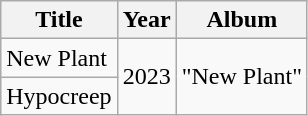<table class="wikitable">
<tr>
<th>Title</th>
<th>Year</th>
<th>Album</th>
</tr>
<tr>
<td>New Plant</td>
<td rowspan="2">2023</td>
<td rowspan="2">"New Plant"</td>
</tr>
<tr>
<td>Hypocreep</td>
</tr>
</table>
